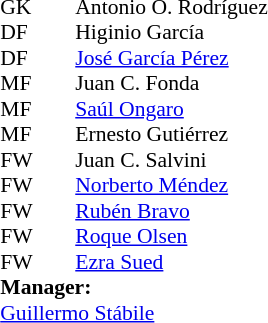<table cellspacing="0" cellpadding="0" style="font-size:90%; margin:0.2em auto;">
<tr>
<th width="25"></th>
<th width="25"></th>
</tr>
<tr>
<td>GK</td>
<td></td>
<td> Antonio O. Rodríguez</td>
</tr>
<tr>
<td>DF</td>
<td></td>
<td> Higinio García</td>
</tr>
<tr>
<td>DF</td>
<td></td>
<td> <a href='#'>José García Pérez</a></td>
</tr>
<tr>
<td>MF</td>
<td></td>
<td> Juan C. Fonda</td>
</tr>
<tr>
<td>MF</td>
<td></td>
<td> <a href='#'>Saúl Ongaro</a></td>
</tr>
<tr>
<td>MF</td>
<td></td>
<td> Ernesto Gutiérrez</td>
</tr>
<tr>
<td>FW</td>
<td></td>
<td> Juan C. Salvini</td>
</tr>
<tr>
<td>FW</td>
<td></td>
<td> <a href='#'>Norberto Méndez</a></td>
</tr>
<tr>
<td>FW</td>
<td></td>
<td> <a href='#'>Rubén Bravo</a></td>
</tr>
<tr>
<td>FW</td>
<td></td>
<td> <a href='#'>Roque Olsen</a></td>
</tr>
<tr>
<td>FW</td>
<td></td>
<td> <a href='#'>Ezra Sued</a></td>
</tr>
<tr>
<td colspan=4><strong>Manager:</strong></td>
</tr>
<tr>
<td colspan="4"> <a href='#'>Guillermo Stábile</a></td>
</tr>
</table>
